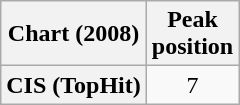<table class="wikitable plainrowheaders" style="text-align:center">
<tr>
<th scope="col">Chart (2008)</th>
<th scope="col">Peak<br>position</th>
</tr>
<tr>
<th scope="row">CIS (TopHit)</th>
<td>7</td>
</tr>
</table>
